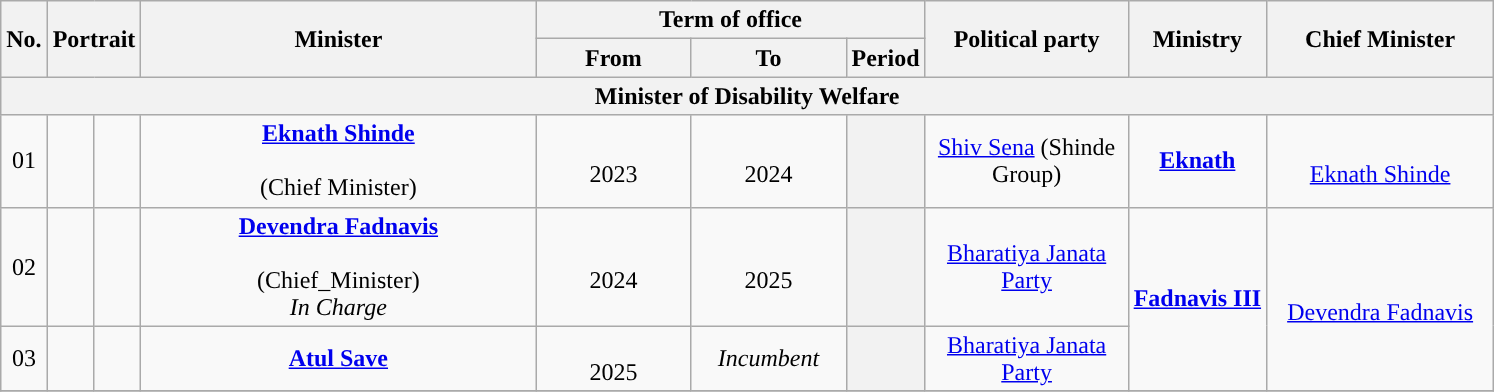<table class="wikitable" style="text-align:center">
<tr>
<th rowspan="2">No.</th>
<th rowspan="2" colspan="2">Portrait</th>
<th rowspan="2" style="width:16em">Minister<br></th>
<th colspan="3">Term of office</th>
<th rowspan="2" style="width:8em">Political party</th>
<th rowspan="2">Ministry</th>
<th rowspan="2" style="width:9em">Chief Minister</th>
</tr>
<tr>
<th style="width:6em">From</th>
<th style="width:6em">To</th>
<th>Period</th>
</tr>
<tr>
<th colspan="10">Minister of Disability Welfare</th>
</tr>
<tr>
<td>01</td>
<td style="color:inherit;background:"></td>
<td></td>
<td><strong><a href='#'>Eknath Shinde</a></strong> <br> <br>(Chief Minister)</td>
<td><br>2023</td>
<td><br>2024</td>
<th></th>
<td><a href='#'>Shiv Sena</a> (Shinde Group)</td>
<td rowspan="1"><a href='#'><strong>Eknath</strong></a></td>
<td rowspan="1"> <br><a href='#'>Eknath Shinde</a></td>
</tr>
<tr>
<td>02</td>
<td style="color:inherit;background:"></td>
<td></td>
<td><strong><a href='#'>Devendra Fadnavis</a></strong>  <br> <br>(Chief_Minister) <br><em>In Charge</em></td>
<td><br>2024</td>
<td><br>2025</td>
<th></th>
<td><a href='#'>Bharatiya Janata Party</a></td>
<td rowspan="2"><a href='#'><strong>Fadnavis III</strong></a></td>
<td rowspan="2"> <br><a href='#'>Devendra Fadnavis</a></td>
</tr>
<tr>
<td>03</td>
<td style="color:inherit;background:"></td>
<td></td>
<td><strong><a href='#'>Atul Save</a></strong> <br> </td>
<td><br>2025</td>
<td><em>Incumbent</em></td>
<th></th>
<td><a href='#'>Bharatiya Janata Party</a></td>
</tr>
<tr>
</tr>
</table>
